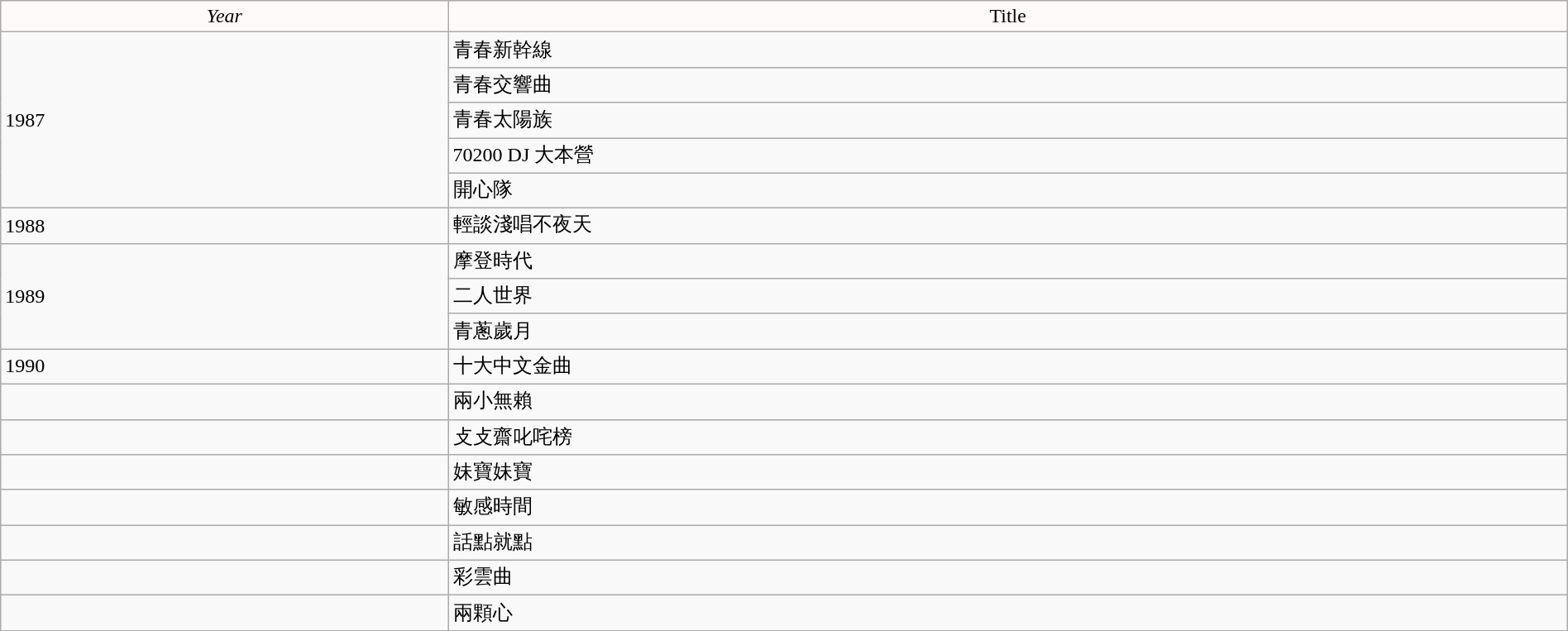<table class="wikitable" width="100%">
<tr style="background:snow; color:black" align=center>
<td style="width:10%"><em>Year</em></td>
<td style="width:25%">Title</td>
</tr>
<tr ---->
<td rowspan="5" width="10%">1987</td>
<td>青春新幹線</td>
</tr>
<tr ---->
<td>青春交響曲</td>
</tr>
<tr ---->
<td>青春太陽族</td>
</tr>
<tr ---->
<td>70200 DJ 大本營</td>
</tr>
<tr ---->
<td>開心隊</td>
</tr>
<tr ---->
<td rowspan="1" width="10%">1988</td>
<td>輕談淺唱不夜天</td>
</tr>
<tr ---->
<td rowspan="3" width="10%">1989</td>
<td>摩登時代</td>
</tr>
<tr ---->
<td>二人世界</td>
</tr>
<tr ---->
<td>青蔥歲月</td>
</tr>
<tr ---->
<td rowspan="1" width="10%">1990</td>
<td>十大中文金曲</td>
</tr>
<tr ---->
<td rowspan="1" width="10%"></td>
<td>兩小無賴</td>
</tr>
<tr ---->
<td rowspan="1" width="10%"></td>
<td>攴攴齋叱咤榜</td>
</tr>
<tr ---->
<td rowspan="1" width="10%"></td>
<td>妹寶妹寶</td>
</tr>
<tr ---->
<td rowspan="1" width="10%"></td>
<td>敏感時間</td>
</tr>
<tr ---->
<td rowspan="1" width="10%"></td>
<td>話點就點</td>
</tr>
<tr ---->
<td rowspan="1" width="10%"></td>
<td>彩雲曲</td>
</tr>
<tr ---->
<td rowspan="1" width="10%"></td>
<td>兩顆心</td>
</tr>
<tr ---->
</tr>
</table>
